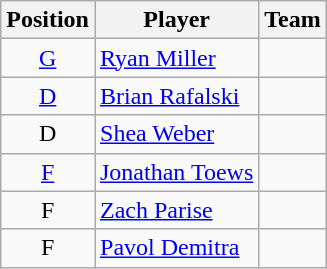<table class="wikitable">
<tr>
<th>Position</th>
<th>Player</th>
<th>Team</th>
</tr>
<tr>
<td style="text-align: center;"><a href='#'>G</a></td>
<td><a href='#'>Ryan Miller</a></td>
<td></td>
</tr>
<tr>
<td style="text-align: center;"><a href='#'>D</a></td>
<td><a href='#'>Brian Rafalski</a></td>
<td></td>
</tr>
<tr>
<td style="text-align: center;">D</td>
<td><a href='#'>Shea Weber</a></td>
<td></td>
</tr>
<tr>
<td style="text-align: center;"><a href='#'>F</a></td>
<td><a href='#'>Jonathan Toews</a></td>
<td></td>
</tr>
<tr>
<td style="text-align: center;">F</td>
<td><a href='#'>Zach Parise</a></td>
<td></td>
</tr>
<tr>
<td style="text-align: center;">F</td>
<td><a href='#'>Pavol Demitra</a></td>
<td></td>
</tr>
</table>
